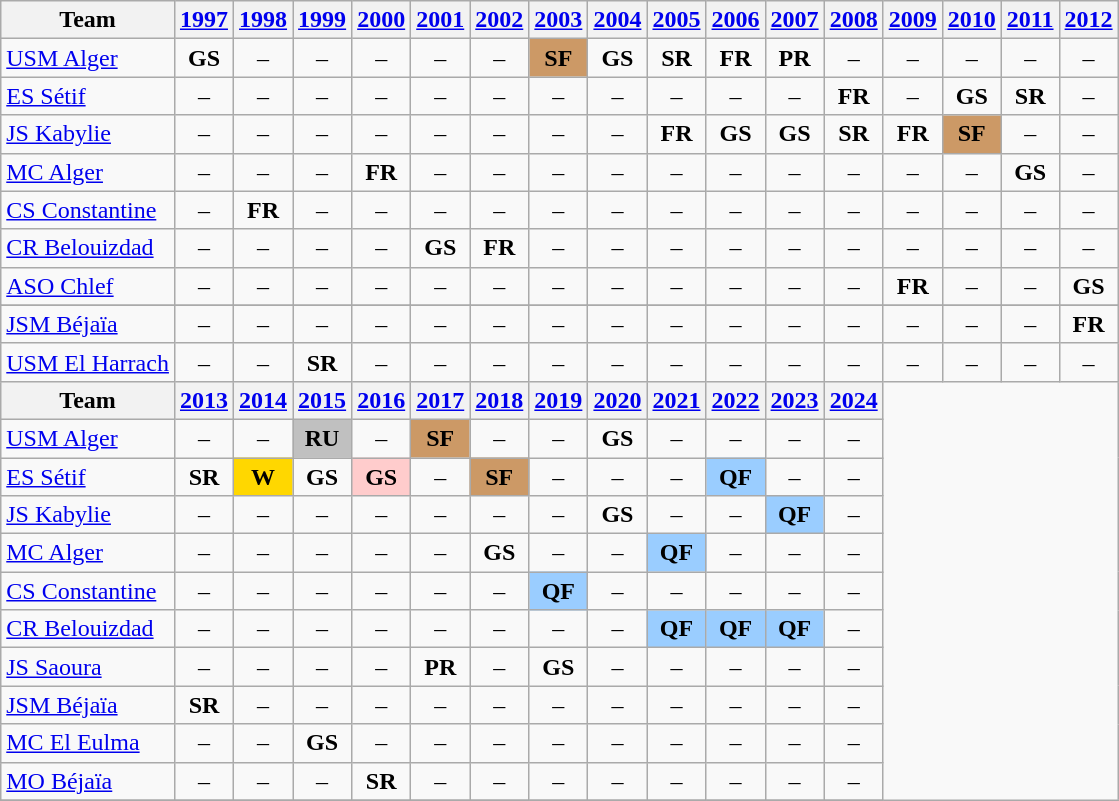<table class="wikitable" style="text-align: center">
<tr>
<th>Team</th>
<th><a href='#'>1997</a></th>
<th><a href='#'>1998</a></th>
<th><a href='#'>1999</a></th>
<th><a href='#'>2000</a></th>
<th><a href='#'>2001</a></th>
<th><a href='#'>2002</a></th>
<th><a href='#'>2003</a></th>
<th><a href='#'>2004</a></th>
<th><a href='#'>2005</a></th>
<th><a href='#'>2006</a></th>
<th><a href='#'>2007</a></th>
<th><a href='#'>2008</a></th>
<th><a href='#'>2009</a></th>
<th><a href='#'>2010</a></th>
<th><a href='#'>2011</a></th>
<th><a href='#'>2012</a></th>
</tr>
<tr>
<td align=left><a href='#'>USM Alger</a></td>
<td><strong>GS</strong></td>
<td>–</td>
<td>–</td>
<td>–</td>
<td>–</td>
<td>–</td>
<td style="background:#c96;"><strong>SF</strong></td>
<td><strong>GS</strong></td>
<td><strong>SR</strong></td>
<td><strong>FR</strong></td>
<td><strong>PR</strong></td>
<td>–</td>
<td>–</td>
<td>–</td>
<td>–</td>
<td>–</td>
</tr>
<tr>
<td align=left><a href='#'>ES Sétif</a></td>
<td>–</td>
<td>–</td>
<td>–</td>
<td>–</td>
<td>–</td>
<td>–</td>
<td>–</td>
<td>–</td>
<td>–</td>
<td>–</td>
<td>–</td>
<td><strong>FR</strong></td>
<td>–</td>
<td><strong>GS</strong></td>
<td><strong>SR</strong></td>
<td>–</td>
</tr>
<tr>
<td align=left><a href='#'>JS Kabylie</a></td>
<td>–</td>
<td>–</td>
<td>–</td>
<td>–</td>
<td>–</td>
<td>–</td>
<td>–</td>
<td>–</td>
<td><strong>FR</strong></td>
<td><strong>GS</strong></td>
<td><strong>GS</strong></td>
<td><strong>SR</strong></td>
<td><strong>FR</strong></td>
<td style="background:#c96;"><strong>SF</strong></td>
<td>–</td>
<td>–</td>
</tr>
<tr>
<td align=left><a href='#'>MC Alger</a></td>
<td>–</td>
<td>–</td>
<td>–</td>
<td><strong>FR</strong></td>
<td>–</td>
<td>–</td>
<td>–</td>
<td>–</td>
<td>–</td>
<td>–</td>
<td>–</td>
<td>–</td>
<td>–</td>
<td>–</td>
<td><strong>GS</strong></td>
<td>–</td>
</tr>
<tr>
<td align=left><a href='#'>CS Constantine</a></td>
<td>–</td>
<td><strong>FR</strong></td>
<td>–</td>
<td>–</td>
<td>–</td>
<td>–</td>
<td>–</td>
<td>–</td>
<td>–</td>
<td>–</td>
<td>–</td>
<td>–</td>
<td>–</td>
<td>–</td>
<td>–</td>
<td>–</td>
</tr>
<tr>
<td align=left><a href='#'>CR Belouizdad</a></td>
<td>–</td>
<td>–</td>
<td>–</td>
<td>–</td>
<td><strong>GS</strong></td>
<td><strong>FR</strong></td>
<td>–</td>
<td>–</td>
<td>–</td>
<td>–</td>
<td>–</td>
<td>–</td>
<td>–</td>
<td>–</td>
<td>–</td>
<td>–</td>
</tr>
<tr>
<td align=left><a href='#'>ASO Chlef</a></td>
<td>–</td>
<td>–</td>
<td>–</td>
<td>–</td>
<td>–</td>
<td>–</td>
<td>–</td>
<td>–</td>
<td>–</td>
<td>–</td>
<td>–</td>
<td>–</td>
<td><strong>FR</strong></td>
<td>–</td>
<td>–</td>
<td><strong>GS</strong></td>
</tr>
<tr>
</tr>
<tr>
<td align=left><a href='#'>JSM Béjaïa</a></td>
<td>–</td>
<td>–</td>
<td>–</td>
<td>–</td>
<td>–</td>
<td>–</td>
<td>–</td>
<td>–</td>
<td>–</td>
<td>–</td>
<td>–</td>
<td>–</td>
<td>–</td>
<td>–</td>
<td>–</td>
<td><strong>FR</strong></td>
</tr>
<tr>
<td align=left><a href='#'>USM El Harrach</a></td>
<td>–</td>
<td>–</td>
<td><strong>SR</strong></td>
<td>–</td>
<td>–</td>
<td>–</td>
<td>–</td>
<td>–</td>
<td>–</td>
<td>–</td>
<td>–</td>
<td>–</td>
<td>–</td>
<td>–</td>
<td>–</td>
<td>–</td>
</tr>
<tr>
<th>Team</th>
<th><a href='#'>2013</a></th>
<th><a href='#'>2014</a></th>
<th><a href='#'>2015</a></th>
<th><a href='#'>2016</a></th>
<th><a href='#'>2017</a></th>
<th><a href='#'>2018</a></th>
<th><a href='#'>2019</a></th>
<th><a href='#'>2020</a></th>
<th><a href='#'>2021</a></th>
<th><a href='#'>2022</a></th>
<th><a href='#'>2023</a></th>
<th><a href='#'>2024</a></th>
</tr>
<tr>
<td align=left><a href='#'>USM Alger</a></td>
<td>–</td>
<td>–</td>
<td style="background:silver;"><strong>RU</strong></td>
<td>–</td>
<td style="background:#c96;"><strong>SF</strong></td>
<td>–</td>
<td>–</td>
<td><strong>GS</strong></td>
<td>–</td>
<td>–</td>
<td>–</td>
<td>–</td>
</tr>
<tr>
<td align=left><a href='#'>ES Sétif</a></td>
<td><strong>SR</strong></td>
<td style="background:gold;"><strong>W</strong></td>
<td><strong>GS</strong></td>
<td style="background:#ffcccc;"><strong>GS</strong></td>
<td>–</td>
<td style="background:#c96;"><strong>SF</strong></td>
<td>–</td>
<td>–</td>
<td>–</td>
<td style="background:#9acdff;"><strong>QF</strong></td>
<td>–</td>
<td>–</td>
</tr>
<tr>
<td align=left><a href='#'>JS Kabylie</a></td>
<td>–</td>
<td>–</td>
<td>–</td>
<td>–</td>
<td>–</td>
<td>–</td>
<td>–</td>
<td><strong>GS</strong></td>
<td>–</td>
<td>–</td>
<td style="background:#9acdff;"><strong>QF</strong></td>
<td>–</td>
</tr>
<tr>
<td align=left><a href='#'>MC Alger</a></td>
<td>–</td>
<td>–</td>
<td>–</td>
<td>–</td>
<td>–</td>
<td><strong>GS</strong></td>
<td>–</td>
<td>–</td>
<td style="background:#9acdff;"><strong>QF</strong></td>
<td>–</td>
<td>–</td>
<td>–</td>
</tr>
<tr>
<td align=left><a href='#'>CS Constantine</a></td>
<td>–</td>
<td>–</td>
<td>–</td>
<td>–</td>
<td>–</td>
<td>–</td>
<td style="background:#9acdff;"><strong>QF</strong></td>
<td>–</td>
<td>–</td>
<td>–</td>
<td>–</td>
<td>–</td>
</tr>
<tr>
<td align=left><a href='#'>CR Belouizdad</a></td>
<td>–</td>
<td>–</td>
<td>–</td>
<td>–</td>
<td>–</td>
<td>–</td>
<td>–</td>
<td>–</td>
<td style="background:#9acdff;"><strong>QF</strong></td>
<td style="background:#9acdff;"><strong>QF</strong></td>
<td style="background:#9acdff;"><strong>QF</strong></td>
<td>–</td>
</tr>
<tr>
<td align=left><a href='#'>JS Saoura</a></td>
<td>–</td>
<td>–</td>
<td>–</td>
<td>–</td>
<td><strong>PR</strong></td>
<td>–</td>
<td><strong>GS</strong></td>
<td>–</td>
<td>–</td>
<td>–</td>
<td>–</td>
<td>–</td>
</tr>
<tr>
<td align=left><a href='#'>JSM Béjaïa</a></td>
<td><strong>SR</strong></td>
<td>–</td>
<td>–</td>
<td>–</td>
<td>–</td>
<td>–</td>
<td>–</td>
<td>–</td>
<td>–</td>
<td>–</td>
<td>–</td>
<td>–</td>
</tr>
<tr>
<td align=left><a href='#'>MC El Eulma</a></td>
<td>–</td>
<td>–</td>
<td><strong>GS</strong></td>
<td>–</td>
<td>–</td>
<td>–</td>
<td>–</td>
<td>–</td>
<td>–</td>
<td>–</td>
<td>–</td>
<td>–</td>
</tr>
<tr>
<td align=left><a href='#'>MO Béjaïa</a></td>
<td>–</td>
<td>–</td>
<td>–</td>
<td><strong>SR</strong></td>
<td>–</td>
<td>–</td>
<td>–</td>
<td>–</td>
<td>–</td>
<td>–</td>
<td>–</td>
<td>–</td>
</tr>
<tr>
</tr>
</table>
